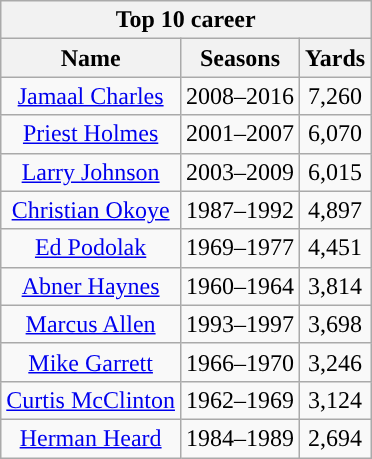<table class="wikitable" style="text-align:center">
<tr>
<th colspan="3"><strong>Top 10 career</strong></th>
</tr>
<tr>
<th><strong>Name</strong></th>
<th><strong>Seasons</strong></th>
<th><strong>Yards</strong></th>
</tr>
<tr>
<td><a href='#'>Jamaal Charles</a></td>
<td>2008–2016</td>
<td>7,260</td>
</tr>
<tr>
<td><a href='#'>Priest Holmes</a></td>
<td>2001–2007</td>
<td>6,070</td>
</tr>
<tr>
<td><a href='#'>Larry Johnson</a></td>
<td>2003–2009</td>
<td>6,015</td>
</tr>
<tr>
<td><a href='#'>Christian Okoye</a></td>
<td>1987–1992</td>
<td>4,897</td>
</tr>
<tr>
<td><a href='#'>Ed Podolak</a></td>
<td>1969–1977</td>
<td>4,451</td>
</tr>
<tr>
<td><a href='#'>Abner Haynes</a></td>
<td>1960–1964</td>
<td>3,814</td>
</tr>
<tr>
<td><a href='#'>Marcus Allen</a></td>
<td>1993–1997</td>
<td>3,698</td>
</tr>
<tr>
<td><a href='#'>Mike Garrett</a></td>
<td>1966–1970</td>
<td>3,246</td>
</tr>
<tr>
<td><a href='#'>Curtis McClinton</a></td>
<td>1962–1969</td>
<td>3,124</td>
</tr>
<tr>
<td><a href='#'>Herman Heard</a></td>
<td>1984–1989</td>
<td>2,694</td>
</tr>
</table>
